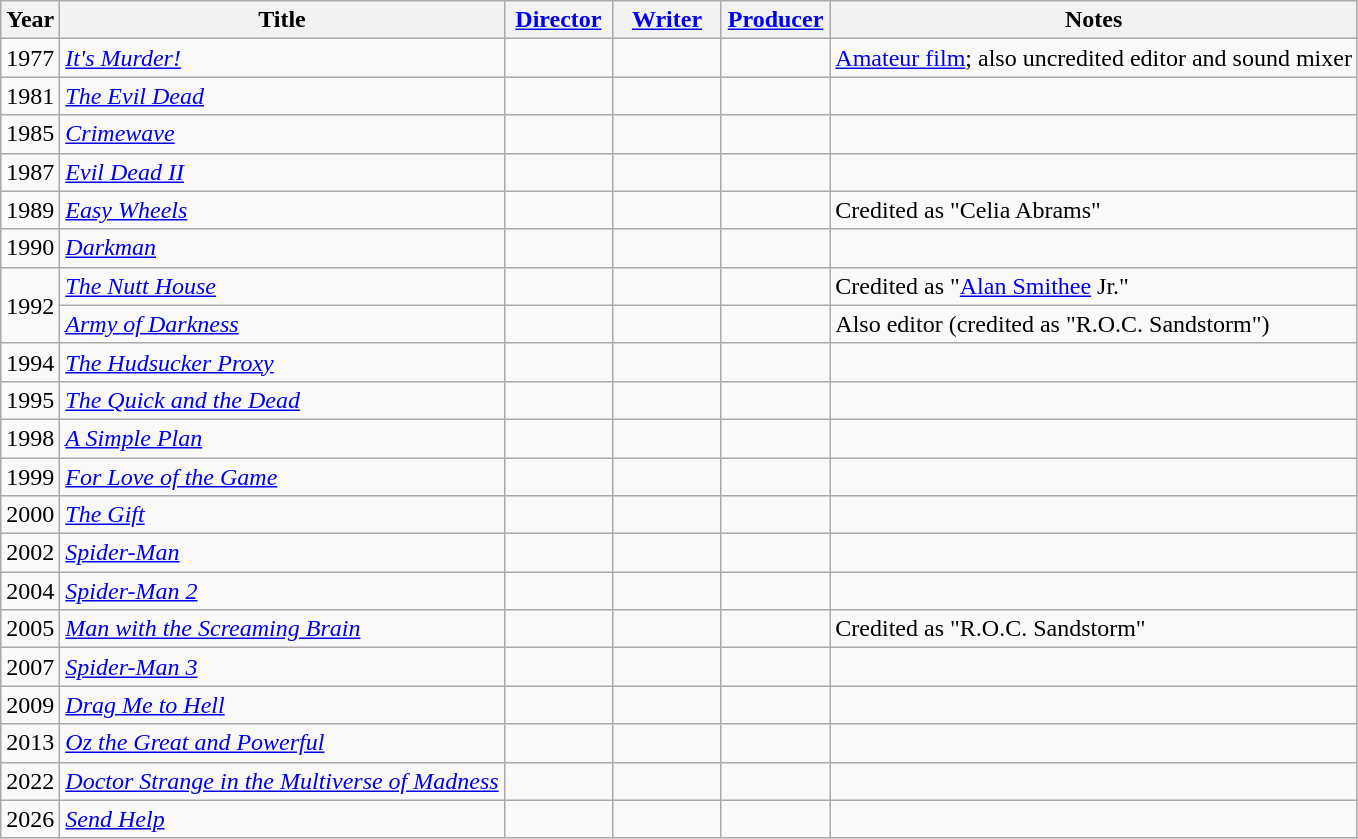<table class="wikitable">
<tr>
<th>Year</th>
<th>Title</th>
<th width="65"><a href='#'>Director</a></th>
<th width="65"><a href='#'>Writer</a></th>
<th width="65"><a href='#'>Producer</a></th>
<th>Notes</th>
</tr>
<tr>
<td>1977</td>
<td><em><a href='#'>It's Murder!</a></em></td>
<td></td>
<td></td>
<td></td>
<td><a href='#'>Amateur film</a>; also uncredited editor and sound mixer</td>
</tr>
<tr>
<td>1981</td>
<td><em><a href='#'>The Evil Dead</a></em></td>
<td></td>
<td></td>
<td></td>
<td></td>
</tr>
<tr>
<td>1985</td>
<td><em><a href='#'>Crimewave</a></em></td>
<td></td>
<td></td>
<td></td>
<td></td>
</tr>
<tr>
<td>1987</td>
<td><em><a href='#'>Evil Dead II</a></em></td>
<td></td>
<td></td>
<td></td>
<td></td>
</tr>
<tr>
<td>1989</td>
<td><em><a href='#'>Easy Wheels</a></em></td>
<td></td>
<td></td>
<td></td>
<td>Credited as "Celia Abrams"</td>
</tr>
<tr>
<td>1990</td>
<td><em><a href='#'>Darkman</a></em></td>
<td></td>
<td></td>
<td></td>
<td></td>
</tr>
<tr>
<td rowspan="2">1992</td>
<td><em><a href='#'>The Nutt House</a></em></td>
<td></td>
<td></td>
<td></td>
<td>Credited as "<a href='#'>Alan Smithee</a> Jr."</td>
</tr>
<tr>
<td><em><a href='#'>Army of Darkness</a></em></td>
<td></td>
<td></td>
<td></td>
<td>Also editor (credited as "R.O.C. Sandstorm")</td>
</tr>
<tr>
<td>1994</td>
<td><em><a href='#'>The Hudsucker Proxy</a></em></td>
<td></td>
<td></td>
<td></td>
<td></td>
</tr>
<tr>
<td>1995</td>
<td><em><a href='#'>The Quick and the Dead</a></em></td>
<td></td>
<td></td>
<td></td>
<td></td>
</tr>
<tr>
<td>1998</td>
<td><em><a href='#'>A Simple Plan</a></em></td>
<td></td>
<td></td>
<td></td>
<td></td>
</tr>
<tr>
<td>1999</td>
<td><em><a href='#'>For Love of the Game</a></em></td>
<td></td>
<td></td>
<td></td>
<td></td>
</tr>
<tr>
<td>2000</td>
<td><em><a href='#'>The Gift</a></em></td>
<td></td>
<td></td>
<td></td>
<td></td>
</tr>
<tr>
<td>2002</td>
<td><em><a href='#'>Spider-Man</a></em></td>
<td></td>
<td></td>
<td></td>
<td></td>
</tr>
<tr>
<td>2004</td>
<td><em><a href='#'>Spider-Man 2</a></em></td>
<td></td>
<td></td>
<td></td>
<td></td>
</tr>
<tr>
<td>2005</td>
<td><em><a href='#'>Man with the Screaming Brain</a></em></td>
<td></td>
<td></td>
<td></td>
<td>Credited as "R.O.C. Sandstorm"</td>
</tr>
<tr>
<td>2007</td>
<td><em><a href='#'>Spider-Man 3</a></em></td>
<td></td>
<td></td>
<td></td>
<td></td>
</tr>
<tr>
<td>2009</td>
<td><em><a href='#'>Drag Me to Hell</a></em></td>
<td></td>
<td></td>
<td></td>
<td></td>
</tr>
<tr>
<td>2013</td>
<td><em><a href='#'>Oz the Great and Powerful</a></em></td>
<td></td>
<td></td>
<td></td>
<td></td>
</tr>
<tr>
<td>2022</td>
<td><em><a href='#'>Doctor Strange in the Multiverse of Madness</a></em></td>
<td></td>
<td></td>
<td></td>
<td></td>
</tr>
<tr>
<td>2026</td>
<td><em><a href='#'>Send Help</a></em></td>
<td></td>
<td></td>
<td></td>
<td></td>
</tr>
</table>
